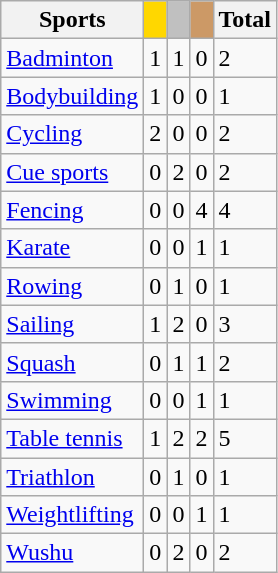<table class=wikitable>
<tr>
<th align="left">Sports</th>
<th style="text-align:center;background-color:gold;"></th>
<th style="text-align:center;background-color:silver;"></th>
<th style="text-align:center;background-color:#CC9966;"></th>
<th>Total</th>
</tr>
<tr>
<td><a href='#'>Badminton</a></td>
<td>1</td>
<td>1</td>
<td>0</td>
<td>2</td>
</tr>
<tr>
<td><a href='#'>Bodybuilding</a></td>
<td>1</td>
<td>0</td>
<td>0</td>
<td>1</td>
</tr>
<tr>
<td><a href='#'>Cycling</a></td>
<td>2</td>
<td>0</td>
<td>0</td>
<td>2</td>
</tr>
<tr>
<td><a href='#'>Cue sports</a></td>
<td>0</td>
<td>2</td>
<td>0</td>
<td>2</td>
</tr>
<tr>
<td><a href='#'>Fencing</a></td>
<td>0</td>
<td>0</td>
<td>4</td>
<td>4</td>
</tr>
<tr>
<td><a href='#'>Karate</a></td>
<td>0</td>
<td>0</td>
<td>1</td>
<td>1</td>
</tr>
<tr>
<td><a href='#'>Rowing</a></td>
<td>0</td>
<td>1</td>
<td>0</td>
<td>1</td>
</tr>
<tr>
<td><a href='#'>Sailing</a></td>
<td>1</td>
<td>2</td>
<td>0</td>
<td>3</td>
</tr>
<tr>
<td><a href='#'>Squash</a></td>
<td>0</td>
<td>1</td>
<td>1</td>
<td>2</td>
</tr>
<tr>
<td><a href='#'>Swimming</a></td>
<td>0</td>
<td>0</td>
<td>1</td>
<td>1</td>
</tr>
<tr>
<td><a href='#'>Table tennis</a></td>
<td>1</td>
<td>2</td>
<td>2</td>
<td>5</td>
</tr>
<tr>
<td><a href='#'>Triathlon</a></td>
<td>0</td>
<td>1</td>
<td>0</td>
<td>1</td>
</tr>
<tr>
<td><a href='#'>Weightlifting</a></td>
<td>0</td>
<td>0</td>
<td>1</td>
<td>1</td>
</tr>
<tr>
<td><a href='#'>Wushu</a></td>
<td>0</td>
<td>2</td>
<td>0</td>
<td>2</td>
</tr>
</table>
